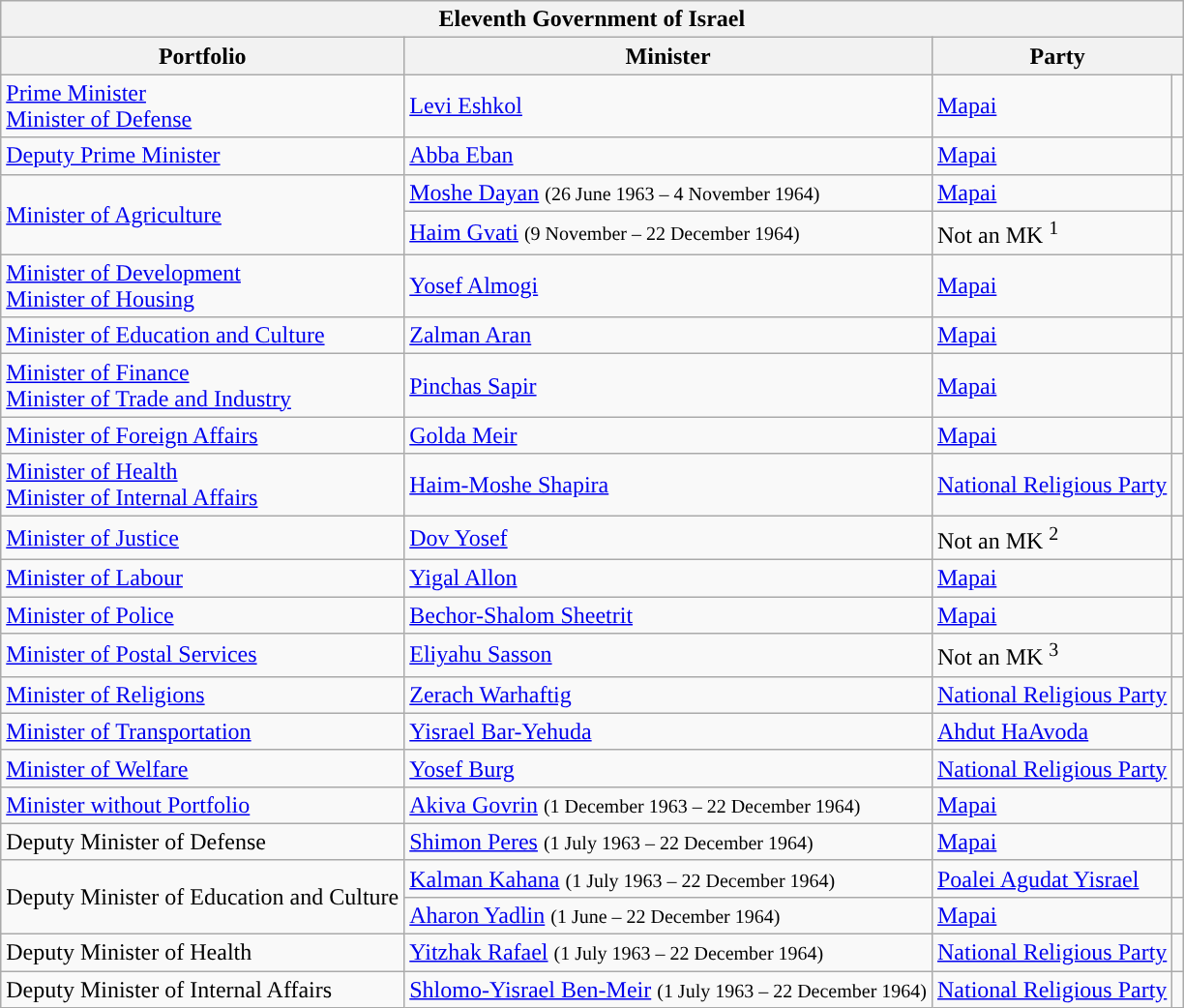<table class="wikitable sortable" style="text-align:left">
<tr>
<th colspan="4">Eleventh Government of Israel</th>
</tr>
<tr>
<th>Portfolio</th>
<th>Minister</th>
<th colspan="2">Party</th>
</tr>
<tr>
<td><a href='#'>Prime Minister</a><br><a href='#'>Minister of Defense</a></td>
<td><a href='#'>Levi Eshkol</a></td>
<td><a href='#'>Mapai</a></td>
<td style="background:"></td>
</tr>
<tr>
<td><a href='#'>Deputy Prime Minister</a></td>
<td><a href='#'>Abba Eban</a></td>
<td><a href='#'>Mapai</a></td>
<td style="background:"></td>
</tr>
<tr>
<td rowspan=2><a href='#'>Minister of Agriculture</a></td>
<td><a href='#'>Moshe Dayan</a> <small>(26 June 1963 – 4 November 1964)</small></td>
<td><a href='#'>Mapai</a></td>
<td style="background:"></td>
</tr>
<tr>
<td><a href='#'>Haim Gvati</a> <small>(9 November – 22 December 1964)</small></td>
<td>Not an MK <sup>1</sup></td>
<td style="background:"></td>
</tr>
<tr>
<td><a href='#'>Minister of Development</a><br><a href='#'>Minister of Housing</a></td>
<td><a href='#'>Yosef Almogi</a></td>
<td><a href='#'>Mapai</a></td>
<td style="background:"></td>
</tr>
<tr>
<td><a href='#'>Minister of Education and Culture</a></td>
<td><a href='#'>Zalman Aran</a></td>
<td><a href='#'>Mapai</a></td>
<td style="background:"></td>
</tr>
<tr>
<td><a href='#'>Minister of Finance</a><br><a href='#'>Minister of Trade and Industry</a></td>
<td><a href='#'>Pinchas Sapir</a></td>
<td><a href='#'>Mapai</a></td>
<td style="background:"></td>
</tr>
<tr>
<td><a href='#'>Minister of Foreign Affairs</a></td>
<td><a href='#'>Golda Meir</a></td>
<td><a href='#'>Mapai</a></td>
<td style="background:"></td>
</tr>
<tr>
<td><a href='#'>Minister of Health</a><br><a href='#'>Minister of Internal Affairs</a></td>
<td><a href='#'>Haim-Moshe Shapira</a></td>
<td><a href='#'>National Religious Party</a></td>
<td style="background:"></td>
</tr>
<tr>
<td><a href='#'>Minister of Justice</a></td>
<td><a href='#'>Dov Yosef</a></td>
<td>Not an MK <sup>2</sup></td>
<td style="background:"></td>
</tr>
<tr>
<td><a href='#'>Minister of Labour</a></td>
<td><a href='#'>Yigal Allon</a></td>
<td><a href='#'>Mapai</a></td>
<td style="background:"></td>
</tr>
<tr>
<td><a href='#'>Minister of Police</a></td>
<td><a href='#'>Bechor-Shalom Sheetrit</a></td>
<td><a href='#'>Mapai</a></td>
<td style="background:"></td>
</tr>
<tr>
<td><a href='#'>Minister of Postal Services</a></td>
<td><a href='#'>Eliyahu Sasson</a></td>
<td>Not an MK <sup>3</sup></td>
<td style="background:"></td>
</tr>
<tr>
<td><a href='#'>Minister of Religions</a></td>
<td><a href='#'>Zerach Warhaftig</a></td>
<td><a href='#'>National Religious Party</a></td>
<td style="background:"></td>
</tr>
<tr>
<td><a href='#'>Minister of Transportation</a></td>
<td><a href='#'>Yisrael Bar-Yehuda</a></td>
<td><a href='#'>Ahdut HaAvoda</a></td>
<td style="background:"></td>
</tr>
<tr>
<td><a href='#'>Minister of Welfare</a></td>
<td><a href='#'>Yosef Burg</a></td>
<td><a href='#'>National Religious Party</a></td>
<td style="background:"></td>
</tr>
<tr>
<td><a href='#'>Minister without Portfolio</a></td>
<td><a href='#'>Akiva Govrin</a> <small>(1 December 1963 – 22 December 1964)</small></td>
<td><a href='#'>Mapai</a></td>
<td style="background:"></td>
</tr>
<tr>
<td>Deputy Minister of Defense</td>
<td><a href='#'>Shimon Peres</a> <small>(1 July 1963 – 22 December 1964)</small></td>
<td><a href='#'>Mapai</a></td>
<td style="background:"></td>
</tr>
<tr>
<td rowspan=2>Deputy Minister of Education and Culture</td>
<td><a href='#'>Kalman Kahana</a> <small>(1 July 1963 – 22 December 1964)</small></td>
<td><a href='#'>Poalei Agudat Yisrael</a></td>
<td style="background:"></td>
</tr>
<tr>
<td><a href='#'>Aharon Yadlin</a> <small>(1 June – 22 December 1964)</small></td>
<td><a href='#'>Mapai</a></td>
<td style="background:"></td>
</tr>
<tr>
<td>Deputy Minister of Health</td>
<td><a href='#'>Yitzhak Rafael</a> <small>(1 July 1963 – 22 December 1964)</small></td>
<td><a href='#'>National Religious Party</a></td>
<td style="background:"></td>
</tr>
<tr>
<td>Deputy Minister of Internal Affairs</td>
<td><a href='#'>Shlomo-Yisrael Ben-Meir</a> <small>(1 July 1963 – 22 December 1964)</small></td>
<td><a href='#'>National Religious Party</a></td>
<td style="background:"></td>
</tr>
</table>
